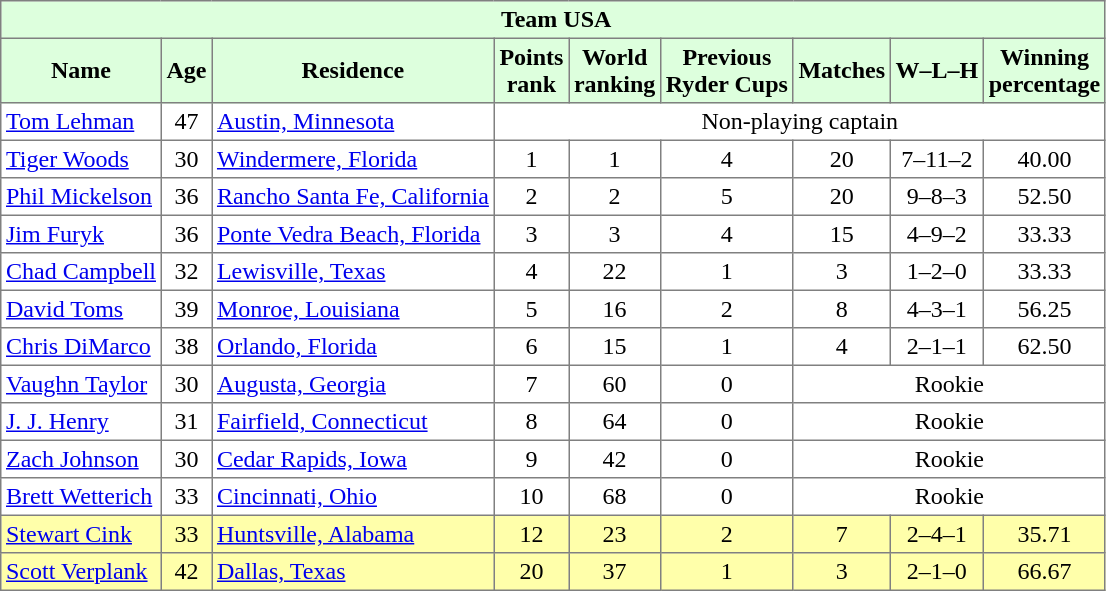<table border="1" cellpadding="3" style="border-collapse: collapse;text-align:center">
<tr style="background:#dfd;">
<td colspan="9"> <strong>Team USA</strong></td>
</tr>
<tr style="background:#dfd;">
<th>Name</th>
<th>Age</th>
<th>Residence</th>
<th>Points<br>rank</th>
<th>World<br>ranking</th>
<th>Previous<br>Ryder Cups</th>
<th>Matches</th>
<th>W–L–H</th>
<th>Winning<br>percentage</th>
</tr>
<tr>
<td align=left><a href='#'>Tom Lehman</a></td>
<td>47</td>
<td align=left><a href='#'>Austin, Minnesota</a></td>
<td colspan="6">Non-playing captain</td>
</tr>
<tr>
<td align=left><a href='#'>Tiger Woods</a></td>
<td>30</td>
<td align=left><a href='#'>Windermere, Florida</a></td>
<td>1</td>
<td>1</td>
<td>4</td>
<td>20</td>
<td>7–11–2</td>
<td>40.00</td>
</tr>
<tr>
<td align=left><a href='#'>Phil Mickelson</a></td>
<td>36</td>
<td align=left><a href='#'>Rancho Santa Fe, California</a></td>
<td>2</td>
<td>2</td>
<td>5</td>
<td>20</td>
<td>9–8–3</td>
<td>52.50</td>
</tr>
<tr>
<td align=left><a href='#'>Jim Furyk</a></td>
<td>36</td>
<td align=left><a href='#'>Ponte Vedra Beach, Florida</a></td>
<td>3</td>
<td>3</td>
<td>4</td>
<td>15</td>
<td>4–9–2</td>
<td>33.33</td>
</tr>
<tr>
<td align=left><a href='#'>Chad Campbell</a></td>
<td>32</td>
<td align=left><a href='#'>Lewisville, Texas</a></td>
<td>4</td>
<td>22</td>
<td>1</td>
<td>3</td>
<td>1–2–0</td>
<td>33.33</td>
</tr>
<tr>
<td align=left><a href='#'>David Toms</a></td>
<td>39</td>
<td align=left><a href='#'>Monroe, Louisiana</a></td>
<td>5</td>
<td>16</td>
<td>2</td>
<td>8</td>
<td>4–3–1</td>
<td>56.25</td>
</tr>
<tr>
<td align=left><a href='#'>Chris DiMarco</a></td>
<td>38</td>
<td align=left><a href='#'>Orlando, Florida</a></td>
<td>6</td>
<td>15</td>
<td>1</td>
<td>4</td>
<td>2–1–1</td>
<td>62.50</td>
</tr>
<tr>
<td align=left><a href='#'>Vaughn Taylor</a></td>
<td>30</td>
<td align=left><a href='#'>Augusta, Georgia</a></td>
<td>7</td>
<td>60</td>
<td>0</td>
<td colspan="3">Rookie</td>
</tr>
<tr>
<td align=left><a href='#'>J. J. Henry</a></td>
<td>31</td>
<td align=left><a href='#'>Fairfield, Connecticut</a></td>
<td>8</td>
<td>64</td>
<td>0</td>
<td colspan="3">Rookie</td>
</tr>
<tr>
<td align=left><a href='#'>Zach Johnson</a></td>
<td>30</td>
<td align=left><a href='#'>Cedar Rapids, Iowa</a></td>
<td>9</td>
<td>42</td>
<td>0</td>
<td colspan="3">Rookie</td>
</tr>
<tr>
<td align=left><a href='#'>Brett Wetterich</a></td>
<td>33</td>
<td align=left><a href='#'>Cincinnati, Ohio</a></td>
<td>10</td>
<td>68</td>
<td>0</td>
<td colspan="3">Rookie</td>
</tr>
<tr style="background:#ffa;">
<td align=left><a href='#'>Stewart Cink</a></td>
<td>33</td>
<td align=left><a href='#'>Huntsville, Alabama</a></td>
<td>12</td>
<td>23</td>
<td>2</td>
<td>7</td>
<td>2–4–1</td>
<td>35.71</td>
</tr>
<tr style="background:#ffa;">
<td align=left><a href='#'>Scott Verplank</a></td>
<td>42</td>
<td align=left><a href='#'>Dallas, Texas</a></td>
<td>20</td>
<td>37</td>
<td>1</td>
<td>3</td>
<td>2–1–0</td>
<td>66.67</td>
</tr>
</table>
